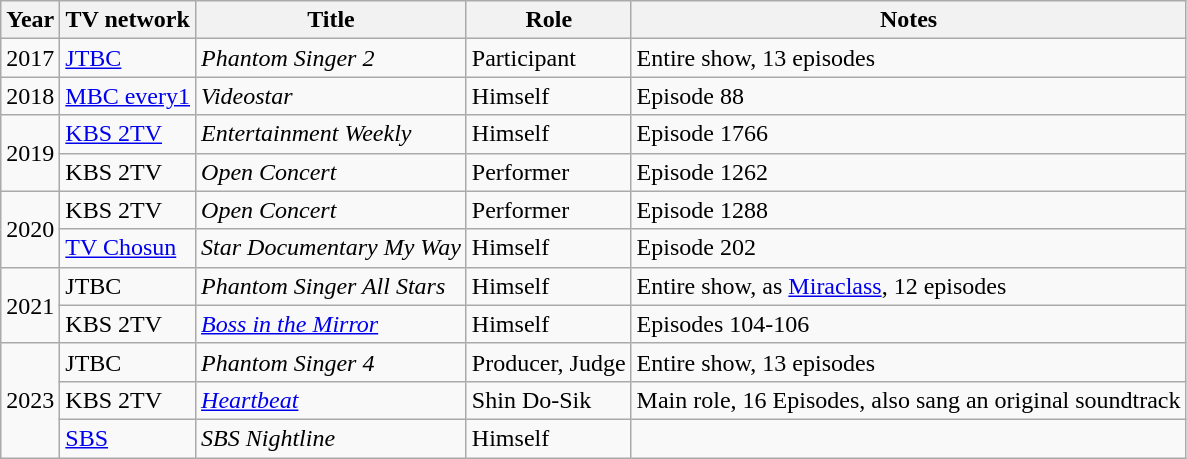<table class="wikitable">
<tr>
<th>Year</th>
<th>TV network</th>
<th>Title</th>
<th>Role</th>
<th>Notes</th>
</tr>
<tr>
<td>2017</td>
<td><a href='#'>JTBC</a></td>
<td><em>Phantom Singer 2</em></td>
<td>Participant</td>
<td>Entire show, 13 episodes</td>
</tr>
<tr>
<td>2018</td>
<td><a href='#'>MBC every1</a></td>
<td><em>Videostar</em></td>
<td>Himself</td>
<td>Episode 88</td>
</tr>
<tr>
<td rowspan="2">2019</td>
<td><a href='#'>KBS 2TV</a></td>
<td><em>Entertainment Weekly</em></td>
<td>Himself</td>
<td>Episode 1766</td>
</tr>
<tr>
<td>KBS 2TV</td>
<td><em>Open Concert</em></td>
<td>Performer</td>
<td>Episode 1262</td>
</tr>
<tr>
<td rowspan="2">2020</td>
<td>KBS 2TV</td>
<td><em>Open Concert</em></td>
<td>Performer</td>
<td>Episode 1288</td>
</tr>
<tr>
<td><a href='#'>TV Chosun</a></td>
<td><em>Star Documentary My Way</em></td>
<td>Himself</td>
<td>Episode 202</td>
</tr>
<tr>
<td rowspan="2">2021</td>
<td>JTBC</td>
<td><em>Phantom Singer All Stars</em></td>
<td>Himself</td>
<td>Entire show, as <a href='#'>Miraclass</a>, 12 episodes</td>
</tr>
<tr>
<td>KBS 2TV</td>
<td><em><a href='#'>Boss in the Mirror</a></em></td>
<td>Himself</td>
<td>Episodes 104-106</td>
</tr>
<tr>
<td rowspan="3">2023</td>
<td>JTBC</td>
<td><em>Phantom Singer 4</em></td>
<td>Producer, Judge</td>
<td>Entire show, 13 episodes</td>
</tr>
<tr>
<td>KBS 2TV</td>
<td><em><a href='#'>Heartbeat</a></em></td>
<td>Shin Do-Sik</td>
<td>Main role, 16 Episodes, also sang an original soundtrack</td>
</tr>
<tr>
<td><a href='#'>SBS</a></td>
<td><em>SBS Nightline</em></td>
<td>Himself</td>
<td></td>
</tr>
</table>
